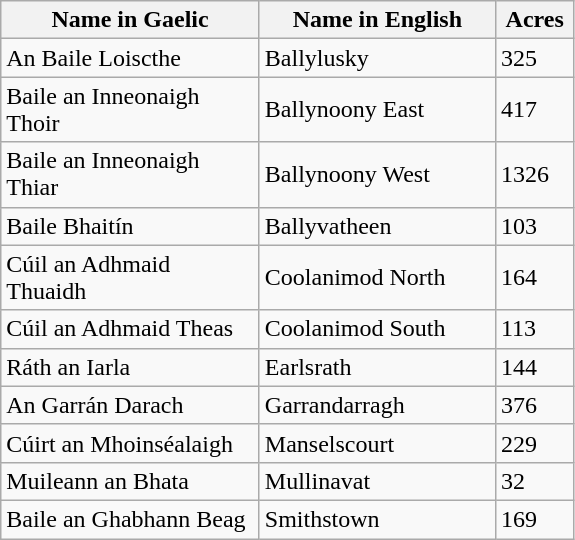<table class="wikitable">
<tr>
<th style="width:165px">Name in Gaelic</th>
<th style="width:150px">Name in English</th>
<th style="width:45px">Acres</th>
</tr>
<tr>
<td>An Baile Loiscthe</td>
<td>Ballylusky </td>
<td>325</td>
</tr>
<tr>
<td>Baile an Inneonaigh Thoir</td>
<td>Ballynoony East </td>
<td>417</td>
</tr>
<tr>
<td>Baile an Inneonaigh Thiar</td>
<td>Ballynoony West </td>
<td>1326</td>
</tr>
<tr>
<td>Baile Bhaitín</td>
<td>Ballyvatheen </td>
<td>103</td>
</tr>
<tr>
<td>Cúil an Adhmaid Thuaidh</td>
<td>Coolanimod North </td>
<td>164</td>
</tr>
<tr>
<td>Cúil an Adhmaid Theas</td>
<td>Coolanimod South </td>
<td>113</td>
</tr>
<tr>
<td>Ráth an Iarla</td>
<td>Earlsrath </td>
<td>144</td>
</tr>
<tr>
<td>An Garrán Darach</td>
<td>Garrandarragh </td>
<td>376</td>
</tr>
<tr>
<td>Cúirt an Mhoinséalaigh</td>
<td>Manselscourt </td>
<td>229</td>
</tr>
<tr>
<td>Muileann an Bhata</td>
<td>Mullinavat </td>
<td>32</td>
</tr>
<tr>
<td>Baile an Ghabhann Beag</td>
<td>Smithstown </td>
<td>169</td>
</tr>
</table>
